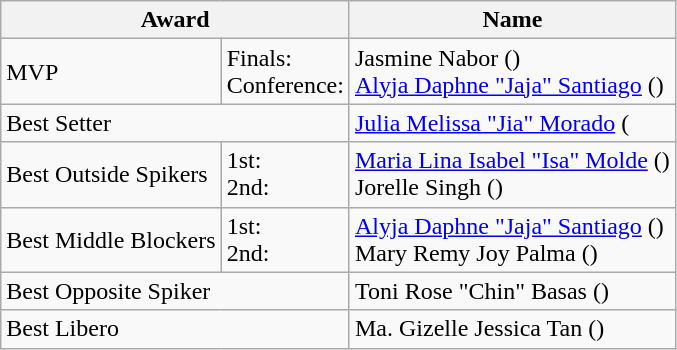<table class="wikitable">
<tr>
<th colspan="2">Award </th>
<th>Name</th>
</tr>
<tr>
<td>MVP</td>
<td>Finals:<br>Conference:</td>
<td>Jasmine Nabor ()<br><a href='#'>Alyja Daphne "Jaja" Santiago</a> ()</td>
</tr>
<tr>
<td colspan="2">Best Setter</td>
<td><a href='#'>Julia Melissa "Jia" Morado</a> (</td>
</tr>
<tr>
<td>Best Outside Spikers</td>
<td>1st:<br>2nd:</td>
<td><a href='#'>Maria Lina Isabel "Isa" Molde</a> ()<br>Jorelle Singh ()</td>
</tr>
<tr>
<td>Best Middle Blockers</td>
<td>1st:<br>2nd:</td>
<td><a href='#'>Alyja Daphne "Jaja" Santiago</a> ()<br>Mary Remy Joy Palma ()</td>
</tr>
<tr>
<td colspan="2">Best Opposite Spiker</td>
<td>Toni Rose "Chin" Basas ()</td>
</tr>
<tr>
<td colspan="2">Best Libero</td>
<td>Ma. Gizelle Jessica Tan ()</td>
</tr>
</table>
